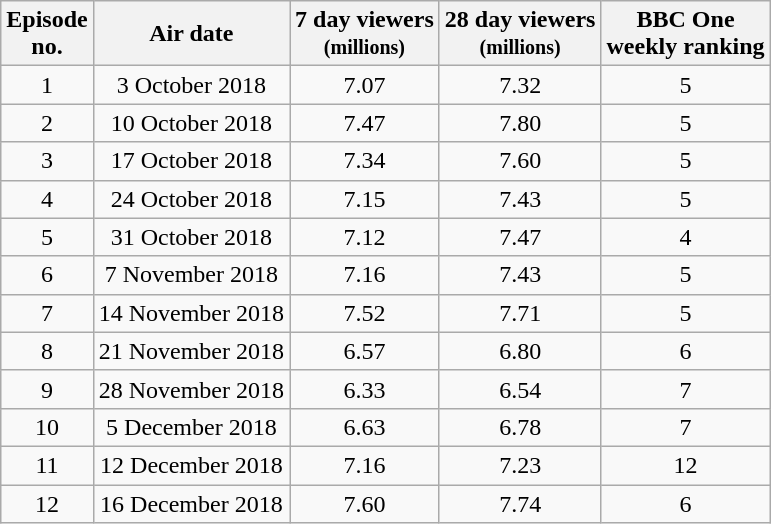<table class="wikitable" style="text-align:center;">
<tr>
<th>Episode<br>no.</th>
<th>Air date</th>
<th>7 day viewers<br><small>(millions)</small></th>
<th>28 day viewers<br><small>(millions)</small></th>
<th>BBC One<br>weekly ranking</th>
</tr>
<tr>
<td>1</td>
<td>3 October 2018</td>
<td>7.07</td>
<td>7.32</td>
<td>5</td>
</tr>
<tr>
<td>2</td>
<td>10 October 2018</td>
<td>7.47</td>
<td>7.80</td>
<td>5</td>
</tr>
<tr>
<td>3</td>
<td>17 October 2018</td>
<td>7.34</td>
<td>7.60</td>
<td>5</td>
</tr>
<tr>
<td>4</td>
<td>24 October 2018</td>
<td>7.15</td>
<td>7.43</td>
<td>5</td>
</tr>
<tr>
<td>5</td>
<td>31 October 2018</td>
<td>7.12</td>
<td>7.47</td>
<td>4</td>
</tr>
<tr>
<td>6</td>
<td>7 November 2018</td>
<td>7.16</td>
<td>7.43</td>
<td>5</td>
</tr>
<tr>
<td>7</td>
<td>14 November 2018</td>
<td>7.52</td>
<td>7.71</td>
<td>5</td>
</tr>
<tr>
<td>8</td>
<td>21 November 2018</td>
<td>6.57</td>
<td>6.80</td>
<td>6</td>
</tr>
<tr>
<td>9</td>
<td>28 November 2018</td>
<td>6.33</td>
<td>6.54</td>
<td>7</td>
</tr>
<tr>
<td>10</td>
<td>5 December 2018</td>
<td>6.63</td>
<td>6.78</td>
<td>7</td>
</tr>
<tr>
<td>11</td>
<td>12 December 2018</td>
<td>7.16</td>
<td>7.23</td>
<td>12</td>
</tr>
<tr>
<td>12</td>
<td>16 December 2018</td>
<td>7.60</td>
<td>7.74</td>
<td>6</td>
</tr>
</table>
